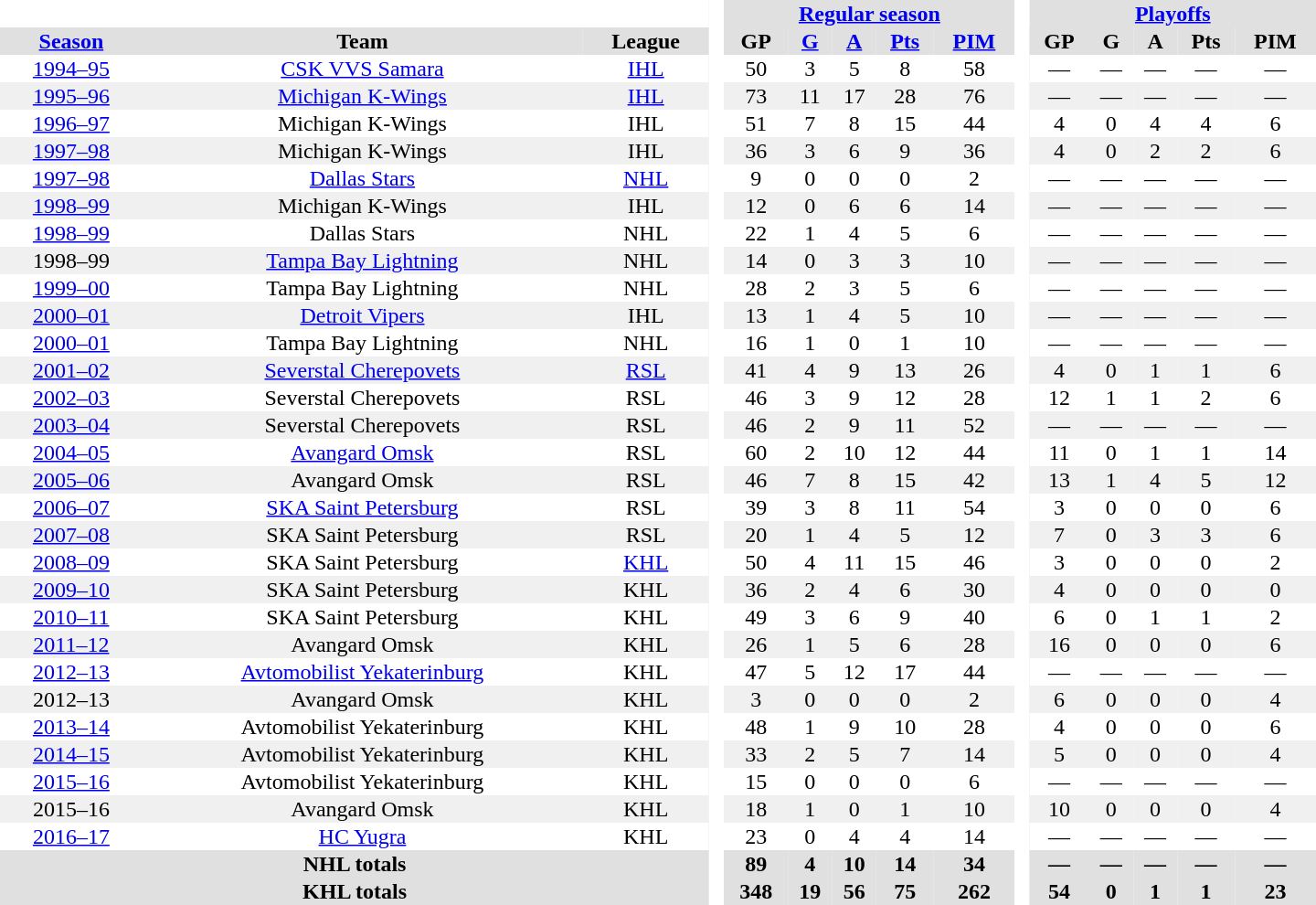<table border="0" cellpadding="1" cellspacing="0" style="text-align:center; width:60em;">
<tr style="background:#e0e0e0;">
<th colspan="3"  bgcolor="#ffffff"> </th>
<th rowspan="99" bgcolor="#ffffff"> </th>
<th colspan="5"><a href='#'>Regular season</a></th>
<th rowspan="99" bgcolor="#ffffff"> </th>
<th colspan="5"><a href='#'>Playoffs</a></th>
</tr>
<tr style="background:#e0e0e0;">
<th><a href='#'>Season</a></th>
<th>Team</th>
<th>League</th>
<th>GP</th>
<th><a href='#'>G</a></th>
<th><a href='#'>A</a></th>
<th><a href='#'>Pts</a></th>
<th><a href='#'>PIM</a></th>
<th>GP</th>
<th>G</th>
<th>A</th>
<th>Pts</th>
<th>PIM</th>
</tr>
<tr ALIGN="center">
<td><a href='#'>1994–95</a></td>
<td><a href='#'>CSK VVS Samara</a></td>
<td><a href='#'>IHL</a></td>
<td>50</td>
<td>3</td>
<td>5</td>
<td>8</td>
<td>58</td>
<td>—</td>
<td>—</td>
<td>—</td>
<td>—</td>
<td>—</td>
</tr>
<tr ALIGN="center" bgcolor="#f0f0f0">
<td><a href='#'>1995–96</a></td>
<td><a href='#'>Michigan K-Wings</a></td>
<td><a href='#'>IHL</a></td>
<td>73</td>
<td>11</td>
<td>17</td>
<td>28</td>
<td>76</td>
<td>—</td>
<td>—</td>
<td>—</td>
<td>—</td>
<td>—</td>
</tr>
<tr ALIGN="center">
<td><a href='#'>1996–97</a></td>
<td>Michigan K-Wings</td>
<td>IHL</td>
<td>51</td>
<td>7</td>
<td>8</td>
<td>15</td>
<td>44</td>
<td>4</td>
<td>0</td>
<td>4</td>
<td>4</td>
<td>6</td>
</tr>
<tr ALIGN="center" bgcolor="#f0f0f0">
<td><a href='#'>1997–98</a></td>
<td>Michigan K-Wings</td>
<td>IHL</td>
<td>36</td>
<td>3</td>
<td>6</td>
<td>9</td>
<td>36</td>
<td>4</td>
<td>0</td>
<td>2</td>
<td>2</td>
<td>6</td>
</tr>
<tr ALIGN="center">
<td><a href='#'>1997–98</a></td>
<td><a href='#'>Dallas Stars</a></td>
<td><a href='#'>NHL</a></td>
<td>9</td>
<td>0</td>
<td>0</td>
<td>0</td>
<td>2</td>
<td>—</td>
<td>—</td>
<td>—</td>
<td>—</td>
<td>—</td>
</tr>
<tr ALIGN="center" bgcolor="#f0f0f0">
<td><a href='#'>1998–99</a></td>
<td>Michigan K-Wings</td>
<td>IHL</td>
<td>12</td>
<td>0</td>
<td>6</td>
<td>6</td>
<td>14</td>
<td>—</td>
<td>—</td>
<td>—</td>
<td>—</td>
<td>—</td>
</tr>
<tr ALIGN="center">
<td><a href='#'>1998–99</a></td>
<td>Dallas Stars</td>
<td>NHL</td>
<td>22</td>
<td>1</td>
<td>4</td>
<td>5</td>
<td>6</td>
<td>—</td>
<td>—</td>
<td>—</td>
<td>—</td>
<td>—</td>
</tr>
<tr ALIGN="center" bgcolor="#f0f0f0">
<td>1998–99</td>
<td><a href='#'>Tampa Bay Lightning</a></td>
<td>NHL</td>
<td>14</td>
<td>0</td>
<td>3</td>
<td>3</td>
<td>10</td>
<td>—</td>
<td>—</td>
<td>—</td>
<td>—</td>
<td>—</td>
</tr>
<tr ALIGN="center">
<td><a href='#'>1999–00</a></td>
<td>Tampa Bay Lightning</td>
<td>NHL</td>
<td>28</td>
<td>2</td>
<td>3</td>
<td>5</td>
<td>6</td>
<td>—</td>
<td>—</td>
<td>—</td>
<td>—</td>
<td>—</td>
</tr>
<tr ALIGN="center" bgcolor="#f0f0f0">
<td><a href='#'>2000–01</a></td>
<td><a href='#'>Detroit Vipers</a></td>
<td>IHL</td>
<td>13</td>
<td>1</td>
<td>4</td>
<td>5</td>
<td>10</td>
<td>—</td>
<td>—</td>
<td>—</td>
<td>—</td>
<td>—</td>
</tr>
<tr ALIGN="center">
<td><a href='#'>2000–01</a></td>
<td>Tampa Bay Lightning</td>
<td>NHL</td>
<td>16</td>
<td>1</td>
<td>0</td>
<td>1</td>
<td>10</td>
<td>—</td>
<td>—</td>
<td>—</td>
<td>—</td>
<td>—</td>
</tr>
<tr ALIGN="center" bgcolor="#f0f0f0">
<td><a href='#'>2001–02</a></td>
<td><a href='#'>Severstal Cherepovets</a></td>
<td><a href='#'>RSL</a></td>
<td>41</td>
<td>4</td>
<td>9</td>
<td>13</td>
<td>26</td>
<td>4</td>
<td>0</td>
<td>1</td>
<td>1</td>
<td>6</td>
</tr>
<tr ALIGN="center">
<td><a href='#'>2002–03</a></td>
<td>Severstal Cherepovets</td>
<td>RSL</td>
<td>46</td>
<td>3</td>
<td>9</td>
<td>12</td>
<td>28</td>
<td>12</td>
<td>1</td>
<td>1</td>
<td>2</td>
<td>6</td>
</tr>
<tr ALIGN="center" bgcolor="#f0f0f0">
<td><a href='#'>2003–04</a></td>
<td>Severstal Cherepovets</td>
<td>RSL</td>
<td>46</td>
<td>2</td>
<td>9</td>
<td>11</td>
<td>52</td>
<td>—</td>
<td>—</td>
<td>—</td>
<td>—</td>
<td>—</td>
</tr>
<tr ALIGN="center">
<td><a href='#'>2004–05</a></td>
<td><a href='#'>Avangard Omsk</a></td>
<td>RSL</td>
<td>60</td>
<td>2</td>
<td>10</td>
<td>12</td>
<td>44</td>
<td>11</td>
<td>0</td>
<td>1</td>
<td>1</td>
<td>14</td>
</tr>
<tr ALIGN="center" bgcolor="#f0f0f0">
<td><a href='#'>2005–06</a></td>
<td>Avangard Omsk</td>
<td>RSL</td>
<td>46</td>
<td>7</td>
<td>8</td>
<td>15</td>
<td>42</td>
<td>13</td>
<td>1</td>
<td>4</td>
<td>5</td>
<td>12</td>
</tr>
<tr ALIGN="center">
<td><a href='#'>2006–07</a></td>
<td><a href='#'>SKA Saint Petersburg</a></td>
<td>RSL</td>
<td>39</td>
<td>3</td>
<td>8</td>
<td>11</td>
<td>54</td>
<td>3</td>
<td>0</td>
<td>0</td>
<td>0</td>
<td>6</td>
</tr>
<tr ALIGN="center" bgcolor="#f0f0f0">
<td><a href='#'>2007–08</a></td>
<td>SKA Saint Petersburg</td>
<td>RSL</td>
<td>20</td>
<td>1</td>
<td>4</td>
<td>5</td>
<td>12</td>
<td>7</td>
<td>0</td>
<td>3</td>
<td>3</td>
<td>6</td>
</tr>
<tr ALIGN="center">
<td><a href='#'>2008–09</a></td>
<td>SKA Saint Petersburg</td>
<td><a href='#'>KHL</a></td>
<td>50</td>
<td>4</td>
<td>11</td>
<td>15</td>
<td>46</td>
<td>3</td>
<td>0</td>
<td>0</td>
<td>0</td>
<td>2</td>
</tr>
<tr ALIGN="center" bgcolor="#f0f0f0">
<td><a href='#'>2009–10</a></td>
<td>SKA Saint Petersburg</td>
<td>KHL</td>
<td>36</td>
<td>2</td>
<td>4</td>
<td>6</td>
<td>30</td>
<td>4</td>
<td>0</td>
<td>0</td>
<td>0</td>
<td>0</td>
</tr>
<tr ALIGN="center">
<td><a href='#'>2010–11</a></td>
<td>SKA Saint Petersburg</td>
<td>KHL</td>
<td>49</td>
<td>3</td>
<td>6</td>
<td>9</td>
<td>40</td>
<td>6</td>
<td>0</td>
<td>1</td>
<td>1</td>
<td>2</td>
</tr>
<tr ALIGN="center" bgcolor="#f0f0f0">
<td><a href='#'>2011–12</a></td>
<td>Avangard Omsk</td>
<td>KHL</td>
<td>26</td>
<td>1</td>
<td>5</td>
<td>6</td>
<td>28</td>
<td>16</td>
<td>0</td>
<td>0</td>
<td>0</td>
<td>6</td>
</tr>
<tr ALIGN="center">
<td><a href='#'>2012–13</a></td>
<td><a href='#'>Avtomobilist Yekaterinburg</a></td>
<td>KHL</td>
<td>47</td>
<td>5</td>
<td>12</td>
<td>17</td>
<td>44</td>
<td>—</td>
<td>—</td>
<td>—</td>
<td>—</td>
<td>—</td>
</tr>
<tr ALIGN="center" bgcolor="#f0f0f0">
<td>2012–13</td>
<td>Avangard Omsk</td>
<td>KHL</td>
<td>3</td>
<td>0</td>
<td>0</td>
<td>0</td>
<td>2</td>
<td>6</td>
<td>0</td>
<td>0</td>
<td>0</td>
<td>4</td>
</tr>
<tr ALIGN="center">
<td><a href='#'>2013–14</a></td>
<td>Avtomobilist Yekaterinburg</td>
<td>KHL</td>
<td>48</td>
<td>1</td>
<td>9</td>
<td>10</td>
<td>28</td>
<td>4</td>
<td>0</td>
<td>0</td>
<td>0</td>
<td>6</td>
</tr>
<tr ALIGN="center" bgcolor="#f0f0f0">
<td><a href='#'>2014–15</a></td>
<td>Avtomobilist Yekaterinburg</td>
<td>KHL</td>
<td>33</td>
<td>2</td>
<td>5</td>
<td>7</td>
<td>14</td>
<td>5</td>
<td>0</td>
<td>0</td>
<td>0</td>
<td>4</td>
</tr>
<tr ALIGN="center">
<td><a href='#'>2015–16</a></td>
<td>Avtomobilist Yekaterinburg</td>
<td>KHL</td>
<td>15</td>
<td>0</td>
<td>0</td>
<td>0</td>
<td>6</td>
<td>—</td>
<td>—</td>
<td>—</td>
<td>—</td>
<td>—</td>
</tr>
<tr ALIGN="center" bgcolor="#f0f0f0">
<td>2015–16</td>
<td>Avangard Omsk</td>
<td>KHL</td>
<td>18</td>
<td>1</td>
<td>0</td>
<td>1</td>
<td>10</td>
<td>10</td>
<td>0</td>
<td>0</td>
<td>0</td>
<td>4</td>
</tr>
<tr ALIGN="center">
<td><a href='#'>2016–17</a></td>
<td><a href='#'>HC Yugra</a></td>
<td>KHL</td>
<td>23</td>
<td>0</td>
<td>4</td>
<td>4</td>
<td>14</td>
<td>—</td>
<td>—</td>
<td>—</td>
<td>—</td>
<td>—</td>
</tr>
<tr ALIGN="center" bgcolor="#e0e0e0">
<th colspan="3">NHL totals</th>
<th>89</th>
<th>4</th>
<th>10</th>
<th>14</th>
<th>34</th>
<th>—</th>
<th>—</th>
<th>—</th>
<th>—</th>
<th>—</th>
</tr>
<tr ALIGN="center" bgcolor="#e0e0e0">
<th colspan="3">KHL totals</th>
<th>348</th>
<th>19</th>
<th>56</th>
<th>75</th>
<th>262</th>
<th>54</th>
<th>0</th>
<th>1</th>
<th>1</th>
<th>23</th>
</tr>
</table>
